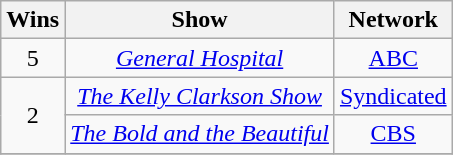<table class="wikitable sortable" style="text-align: center; max-width:29em">
<tr>
<th scope="col">Wins</th>
<th scope="col">Show</th>
<th scope="col">Network</th>
</tr>
<tr>
<td scope="row">5</td>
<td><em><a href='#'>General Hospital</a></em></td>
<td><a href='#'>ABC</a></td>
</tr>
<tr>
<td rowspan="2" scope="row">2</td>
<td><em><a href='#'>The Kelly Clarkson Show</a></em></td>
<td><a href='#'>Syndicated</a></td>
</tr>
<tr>
<td><em><a href='#'>The Bold and the Beautiful</a></em></td>
<td><a href='#'>CBS</a></td>
</tr>
<tr>
</tr>
</table>
